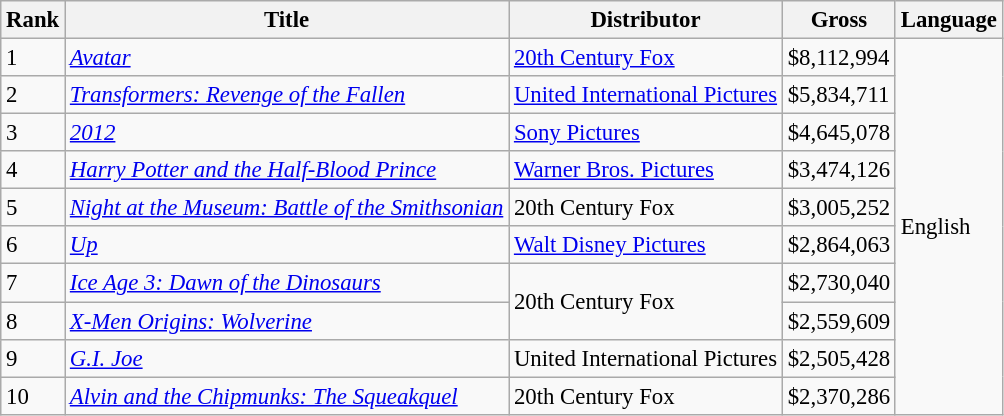<table class="wikitable" style="font-size:95%">
<tr>
<th scope="col">Rank</th>
<th scope="col">Title</th>
<th scope="col">Distributor</th>
<th scope="col">Gross</th>
<th scope="col">Language</th>
</tr>
<tr>
<td>1</td>
<td><em><a href='#'>Avatar</a></em></td>
<td><a href='#'>20th Century Fox</a></td>
<td>$8,112,994</td>
<td rowspan="10">English</td>
</tr>
<tr>
<td>2</td>
<td><em><a href='#'>Transformers: Revenge of the Fallen</a></em></td>
<td><a href='#'>United International Pictures</a></td>
<td>$5,834,711</td>
</tr>
<tr>
<td>3</td>
<td><em><a href='#'>2012</a></em></td>
<td><a href='#'>Sony Pictures</a></td>
<td>$4,645,078</td>
</tr>
<tr>
<td>4</td>
<td><em><a href='#'>Harry Potter and the Half-Blood Prince</a></em></td>
<td><a href='#'>Warner Bros. Pictures</a></td>
<td>$3,474,126</td>
</tr>
<tr>
<td>5</td>
<td><em><a href='#'>Night at the Museum: Battle of the Smithsonian</a></em></td>
<td>20th Century Fox</td>
<td>$3,005,252</td>
</tr>
<tr>
<td>6</td>
<td><em><a href='#'>Up</a></em></td>
<td><a href='#'>Walt Disney Pictures</a></td>
<td>$2,864,063</td>
</tr>
<tr>
<td>7</td>
<td><em><a href='#'>Ice Age 3: Dawn of the Dinosaurs</a></em></td>
<td rowspan="2">20th Century Fox</td>
<td>$2,730,040</td>
</tr>
<tr>
<td>8</td>
<td><em><a href='#'>X-Men Origins: Wolverine</a></em></td>
<td>$2,559,609</td>
</tr>
<tr>
<td>9</td>
<td><em><a href='#'>G.I. Joe</a></em></td>
<td>United International Pictures</td>
<td>$2,505,428</td>
</tr>
<tr>
<td>10</td>
<td><em><a href='#'>Alvin and the Chipmunks: The Squeakquel</a></em></td>
<td>20th Century Fox</td>
<td>$2,370,286</td>
</tr>
</table>
